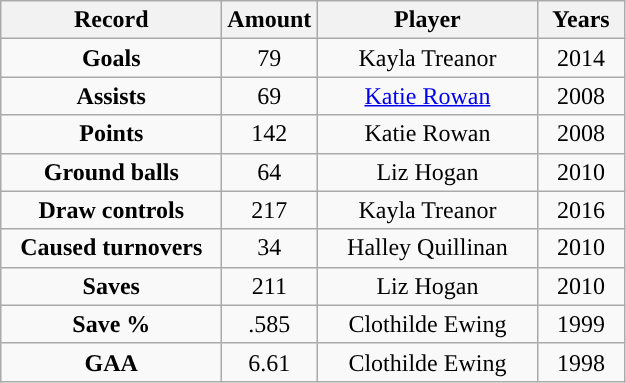<table class="wikitable">
<tr>
<th style="width:140px; ">Record</th>
<th style="width:35px; ">Amount</th>
<th style="width:140px; ">Player</th>
<th style="width:50px; ">Years</th>
</tr>
<tr style="text-align:center;">
<td><strong>Goals</strong></td>
<td>79</td>
<td>Kayla Treanor</td>
<td>2014</td>
</tr>
<tr style="text-align:center;">
<td><strong>Assists</strong></td>
<td>69</td>
<td><a href='#'>Katie Rowan</a></td>
<td>2008</td>
</tr>
<tr style="text-align:center;">
<td><strong>Points</strong></td>
<td>142</td>
<td>Katie Rowan</td>
<td>2008</td>
</tr>
<tr style="text-align:center;">
<td><strong>Ground balls</strong></td>
<td>64</td>
<td>Liz Hogan</td>
<td>2010</td>
</tr>
<tr style="text-align:center;">
<td><strong>Draw controls</strong></td>
<td>217</td>
<td>Kayla Treanor</td>
<td>2016</td>
</tr>
<tr style="text-align:center;">
<td><strong>Caused turnovers</strong></td>
<td>34</td>
<td>Halley Quillinan</td>
<td>2010</td>
</tr>
<tr style="text-align:center;">
<td><strong>Saves</strong></td>
<td>211</td>
<td>Liz Hogan</td>
<td>2010</td>
</tr>
<tr style="text-align:center;">
<td><strong>Save %</strong></td>
<td>.585</td>
<td>Clothilde Ewing</td>
<td>1999</td>
</tr>
<tr style="text-align:center;">
<td><strong>GAA</strong></td>
<td>6.61</td>
<td>Clothilde Ewing</td>
<td>1998</td>
</tr>
</table>
